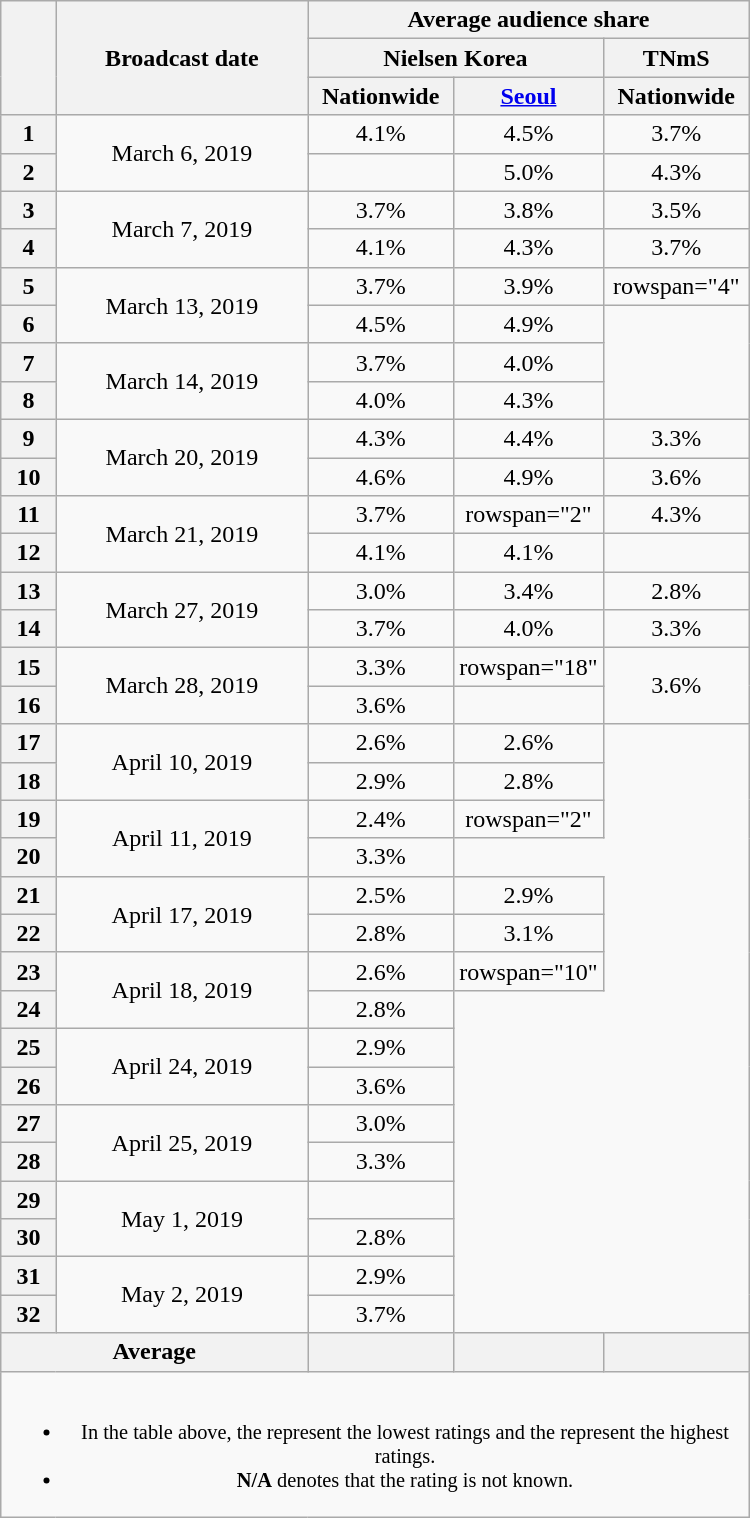<table class="wikitable" style="text-align:center; width:500px">
<tr>
<th rowspan="3"></th>
<th rowspan="3">Broadcast date</th>
<th colspan="3">Average audience share</th>
</tr>
<tr>
<th colspan="2">Nielsen Korea</th>
<th>TNmS</th>
</tr>
<tr>
<th width="90">Nationwide</th>
<th width="90"><a href='#'>Seoul</a></th>
<th width="90">Nationwide</th>
</tr>
<tr>
<th>1</th>
<td rowspan="2">March 6, 2019</td>
<td>4.1%</td>
<td>4.5%</td>
<td>3.7%</td>
</tr>
<tr>
<th>2</th>
<td></td>
<td>5.0%</td>
<td>4.3%</td>
</tr>
<tr>
<th>3</th>
<td rowspan="2">March 7, 2019</td>
<td>3.7%</td>
<td>3.8%</td>
<td>3.5%</td>
</tr>
<tr>
<th>4</th>
<td>4.1%</td>
<td>4.3%</td>
<td>3.7%</td>
</tr>
<tr>
<th>5</th>
<td rowspan="2">March 13, 2019</td>
<td>3.7%</td>
<td>3.9%</td>
<td>rowspan="4" </td>
</tr>
<tr>
<th>6</th>
<td>4.5%</td>
<td>4.9%</td>
</tr>
<tr>
<th>7</th>
<td rowspan="2">March 14, 2019</td>
<td>3.7%</td>
<td>4.0%</td>
</tr>
<tr>
<th>8</th>
<td>4.0%</td>
<td>4.3%</td>
</tr>
<tr>
<th>9</th>
<td rowspan="2">March 20, 2019</td>
<td>4.3%</td>
<td>4.4%</td>
<td>3.3%</td>
</tr>
<tr>
<th>10</th>
<td>4.6%</td>
<td>4.9%</td>
<td>3.6%</td>
</tr>
<tr>
<th>11</th>
<td rowspan="2">March 21, 2019</td>
<td>3.7%</td>
<td>rowspan="2" </td>
<td>4.3%</td>
</tr>
<tr>
<th>12</th>
<td>4.1%</td>
<td>4.1%</td>
</tr>
<tr>
<th>13</th>
<td rowspan="2">March 27, 2019</td>
<td>3.0%</td>
<td>3.4%</td>
<td>2.8%</td>
</tr>
<tr>
<th>14</th>
<td>3.7%</td>
<td>4.0%</td>
<td>3.3%</td>
</tr>
<tr>
<th>15</th>
<td rowspan="2">March 28, 2019</td>
<td>3.3%</td>
<td>rowspan="18" </td>
<td rowspan="2">3.6%</td>
</tr>
<tr>
<th>16</th>
<td>3.6%</td>
</tr>
<tr>
<th>17</th>
<td rowspan="2">April 10, 2019</td>
<td>2.6%</td>
<td>2.6%</td>
</tr>
<tr>
<th>18</th>
<td>2.9%</td>
<td>2.8%</td>
</tr>
<tr>
<th>19</th>
<td rowspan="2">April 11, 2019</td>
<td>2.4%</td>
<td>rowspan="2" </td>
</tr>
<tr>
<th>20</th>
<td>3.3%</td>
</tr>
<tr>
<th>21</th>
<td rowspan="2">April 17, 2019</td>
<td>2.5%</td>
<td>2.9%</td>
</tr>
<tr>
<th>22</th>
<td>2.8%</td>
<td>3.1%</td>
</tr>
<tr>
<th>23</th>
<td rowspan="2">April 18, 2019</td>
<td>2.6%</td>
<td>rowspan="10" </td>
</tr>
<tr>
<th>24</th>
<td>2.8%</td>
</tr>
<tr>
<th>25</th>
<td rowspan="2">April 24, 2019</td>
<td>2.9%</td>
</tr>
<tr>
<th>26</th>
<td>3.6%</td>
</tr>
<tr>
<th>27</th>
<td rowspan="2">April 25, 2019</td>
<td>3.0%</td>
</tr>
<tr>
<th>28</th>
<td>3.3%</td>
</tr>
<tr>
<th>29</th>
<td rowspan="2">May 1, 2019</td>
<td></td>
</tr>
<tr>
<th>30</th>
<td>2.8%</td>
</tr>
<tr>
<th>31</th>
<td rowspan="2">May 2, 2019</td>
<td>2.9%</td>
</tr>
<tr>
<th>32</th>
<td>3.7%</td>
</tr>
<tr>
<th colspan="2">Average</th>
<th></th>
<th></th>
<th></th>
</tr>
<tr>
<td colspan="5" style="font-size:85%"><br><ul><li>In the table above, the <strong></strong> represent the lowest ratings and the <strong></strong> represent the highest ratings.</li><li><strong>N/A</strong> denotes that the rating is not known.</li></ul></td>
</tr>
</table>
